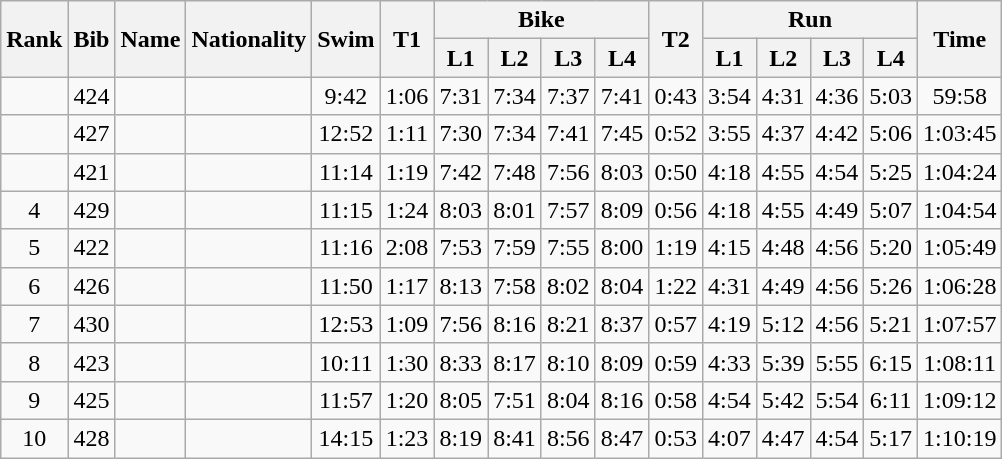<table class="wikitable sortable" style="text-align:center">
<tr>
<th rowspan="2">Rank</th>
<th rowspan="2">Bib</th>
<th rowspan="2">Name</th>
<th rowspan="2">Nationality</th>
<th rowspan="2">Swim</th>
<th rowspan="2">T1</th>
<th colspan="4">Bike</th>
<th rowspan="2">T2</th>
<th colspan="4">Run</th>
<th rowspan="2">Time</th>
</tr>
<tr>
<th>L1</th>
<th>L2</th>
<th>L3</th>
<th>L4</th>
<th>L1</th>
<th>L2</th>
<th>L3</th>
<th>L4</th>
</tr>
<tr>
<td></td>
<td>424</td>
<td align=left></td>
<td align=left></td>
<td>9:42</td>
<td>1:06</td>
<td>7:31</td>
<td>7:34</td>
<td>7:37</td>
<td>7:41</td>
<td>0:43</td>
<td>3:54</td>
<td>4:31</td>
<td>4:36</td>
<td>5:03</td>
<td>59:58</td>
</tr>
<tr>
<td></td>
<td>427</td>
<td align=left></td>
<td align=left></td>
<td>12:52</td>
<td>1:11</td>
<td>7:30</td>
<td>7:34</td>
<td>7:41</td>
<td>7:45</td>
<td>0:52</td>
<td>3:55</td>
<td>4:37</td>
<td>4:42</td>
<td>5:06</td>
<td>1:03:45</td>
</tr>
<tr>
<td></td>
<td>421</td>
<td align=left></td>
<td align=left></td>
<td>11:14</td>
<td>1:19</td>
<td>7:42</td>
<td>7:48</td>
<td>7:56</td>
<td>8:03</td>
<td>0:50</td>
<td>4:18</td>
<td>4:55</td>
<td>4:54</td>
<td>5:25</td>
<td>1:04:24</td>
</tr>
<tr>
<td>4</td>
<td>429</td>
<td align=left></td>
<td align=left></td>
<td>11:15</td>
<td>1:24</td>
<td>8:03</td>
<td>8:01</td>
<td>7:57</td>
<td>8:09</td>
<td>0:56</td>
<td>4:18</td>
<td>4:55</td>
<td>4:49</td>
<td>5:07</td>
<td>1:04:54</td>
</tr>
<tr>
<td>5</td>
<td>422</td>
<td align=left></td>
<td align=left></td>
<td>11:16</td>
<td>2:08</td>
<td>7:53</td>
<td>7:59</td>
<td>7:55</td>
<td>8:00</td>
<td>1:19</td>
<td>4:15</td>
<td>4:48</td>
<td>4:56</td>
<td>5:20</td>
<td>1:05:49</td>
</tr>
<tr>
<td>6</td>
<td>426</td>
<td align=left></td>
<td align=left></td>
<td>11:50</td>
<td>1:17</td>
<td>8:13</td>
<td>7:58</td>
<td>8:02</td>
<td>8:04</td>
<td>1:22</td>
<td>4:31</td>
<td>4:49</td>
<td>4:56</td>
<td>5:26</td>
<td>1:06:28</td>
</tr>
<tr>
<td>7</td>
<td>430</td>
<td align=left></td>
<td align=left></td>
<td>12:53</td>
<td>1:09</td>
<td>7:56</td>
<td>8:16</td>
<td>8:21</td>
<td>8:37</td>
<td>0:57</td>
<td>4:19</td>
<td>5:12</td>
<td>4:56</td>
<td>5:21</td>
<td>1:07:57</td>
</tr>
<tr>
<td>8</td>
<td>423</td>
<td align=left></td>
<td align=left></td>
<td>10:11</td>
<td>1:30</td>
<td>8:33</td>
<td>8:17</td>
<td>8:10</td>
<td>8:09</td>
<td>0:59</td>
<td>4:33</td>
<td>5:39</td>
<td>5:55</td>
<td>6:15</td>
<td>1:08:11</td>
</tr>
<tr>
<td>9</td>
<td>425</td>
<td align=left></td>
<td align=left></td>
<td>11:57</td>
<td>1:20</td>
<td>8:05</td>
<td>7:51</td>
<td>8:04</td>
<td>8:16</td>
<td>0:58</td>
<td>4:54</td>
<td>5:42</td>
<td>5:54</td>
<td>6:11</td>
<td>1:09:12</td>
</tr>
<tr>
<td>10</td>
<td>428</td>
<td align=left></td>
<td align=left></td>
<td>14:15</td>
<td>1:23</td>
<td>8:19</td>
<td>8:41</td>
<td>8:56</td>
<td>8:47</td>
<td>0:53</td>
<td>4:07</td>
<td>4:47</td>
<td>4:54</td>
<td>5:17</td>
<td>1:10:19</td>
</tr>
</table>
